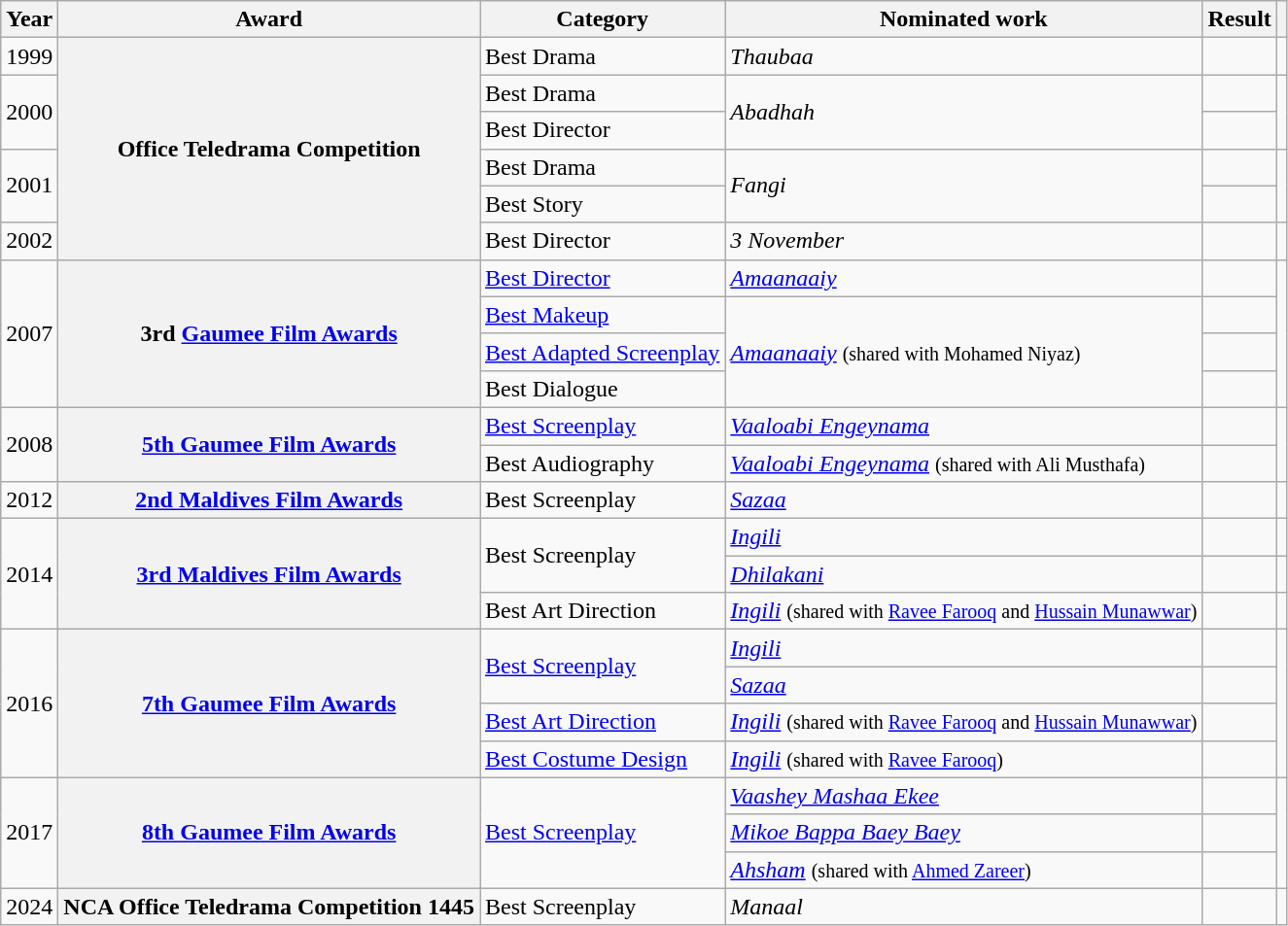<table class="wikitable plainrowheaders sortable">
<tr>
<th scope="col">Year</th>
<th scope="col">Award</th>
<th scope="col">Category</th>
<th scope="col">Nominated work</th>
<th scope="col">Result</th>
<th scope="col" class="unsortable"></th>
</tr>
<tr>
<td>1999</td>
<th rowspan="6" scope="row">Office Teledrama Competition</th>
<td>Best Drama</td>
<td><em>Thaubaa</em></td>
<td></td>
<td style="text-align:center;"></td>
</tr>
<tr>
<td rowspan="2">2000</td>
<td>Best Drama</td>
<td rowspan="2"><em>Abadhah</em></td>
<td></td>
<td rowspan="2" style="text-align:center;"></td>
</tr>
<tr>
<td>Best Director</td>
<td></td>
</tr>
<tr>
<td rowspan="2">2001</td>
<td>Best Drama</td>
<td rowspan="2"><em>Fangi</em></td>
<td></td>
<td rowspan="2" style="text-align:center;"></td>
</tr>
<tr>
<td>Best Story</td>
<td></td>
</tr>
<tr>
<td>2002</td>
<td>Best Director</td>
<td><em>3 November</em></td>
<td></td>
<td style="text-align:center;"></td>
</tr>
<tr>
<td rowspan="4">2007</td>
<th rowspan="4" scope="row">3rd <a href='#'>Gaumee Film Awards</a></th>
<td><a href='#'>Best Director</a></td>
<td><em><a href='#'>Amaanaaiy</a></em></td>
<td></td>
<td rowspan="4" style="text-align:center;"></td>
</tr>
<tr>
<td><a href='#'>Best Makeup</a></td>
<td rowspan="3"><em><a href='#'>Amaanaaiy</a></em> <small>(shared with Mohamed Niyaz)</small></td>
<td></td>
</tr>
<tr>
<td><a href='#'>Best Adapted Screenplay</a></td>
<td></td>
</tr>
<tr>
<td>Best Dialogue</td>
<td></td>
</tr>
<tr>
<td rowspan="2">2008</td>
<th rowspan="2" scope="row"><a href='#'>5th Gaumee Film Awards</a></th>
<td><a href='#'>Best Screenplay</a></td>
<td><em><a href='#'>Vaaloabi Engeynama</a></em></td>
<td></td>
<td rowspan="2" style="text-align:center;"></td>
</tr>
<tr>
<td>Best Audiography</td>
<td><em><a href='#'>Vaaloabi Engeynama</a></em> <small>(shared with Ali Musthafa)</small></td>
<td></td>
</tr>
<tr>
<td>2012</td>
<th scope="row"><a href='#'>2nd Maldives Film Awards</a></th>
<td>Best Screenplay</td>
<td><em><a href='#'>Sazaa</a></em></td>
<td></td>
<td style="text-align: center;"></td>
</tr>
<tr>
<td rowspan="3">2014</td>
<th rowspan="3" scope="row"><a href='#'>3rd Maldives Film Awards</a></th>
<td rowspan="2">Best Screenplay</td>
<td><em><a href='#'>Ingili</a></em></td>
<td></td>
<td style="text-align:center;"></td>
</tr>
<tr>
<td><em><a href='#'>Dhilakani</a></em></td>
<td></td>
<td style="text-align:center;"></td>
</tr>
<tr>
<td>Best Art Direction</td>
<td><em><a href='#'>Ingili</a></em> <small>(shared with <a href='#'>Ravee Farooq</a> and <a href='#'>Hussain Munawwar</a>)</small></td>
<td></td>
<td style="text-align:center;"></td>
</tr>
<tr>
<td rowspan="4">2016</td>
<th scope="row" rowspan="4"><a href='#'>7th Gaumee Film Awards</a></th>
<td rowspan="2"><a href='#'>Best Screenplay</a></td>
<td><em><a href='#'>Ingili</a></em></td>
<td></td>
<td rowspan="4" style="text-align:center;"></td>
</tr>
<tr>
<td><em><a href='#'>Sazaa</a></em></td>
<td></td>
</tr>
<tr>
<td><a href='#'>Best Art Direction</a></td>
<td><em><a href='#'>Ingili</a></em> <small>(shared with <a href='#'>Ravee Farooq</a> and <a href='#'>Hussain Munawwar</a>)</small></td>
<td></td>
</tr>
<tr>
<td><a href='#'>Best Costume Design</a></td>
<td><em><a href='#'>Ingili</a></em> <small>(shared with <a href='#'>Ravee Farooq</a>)</small></td>
<td></td>
</tr>
<tr>
<td rowspan="3">2017</td>
<th scope="row" rowspan="3"><a href='#'>8th Gaumee Film Awards</a></th>
<td rowspan="3"><a href='#'>Best Screenplay</a></td>
<td><em><a href='#'>Vaashey Mashaa Ekee</a></em></td>
<td></td>
<td rowspan="3" style="text-align:center;"></td>
</tr>
<tr>
<td><em><a href='#'>Mikoe Bappa Baey Baey</a></em></td>
<td></td>
</tr>
<tr>
<td><em><a href='#'>Ahsham</a></em> <small>(shared with <a href='#'>Ahmed Zareer</a>)</small></td>
<td></td>
</tr>
<tr>
<td>2024</td>
<th rowspan="6" scope="row">NCA Office Teledrama Competition 1445</th>
<td>Best Screenplay</td>
<td><em>Manaal</em></td>
<td></td>
</tr>
</table>
